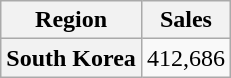<table class="wikitable plainrowheaders">
<tr>
<th>Region</th>
<th>Sales</th>
</tr>
<tr>
<th scope="row">South Korea</th>
<td>412,686</td>
</tr>
</table>
